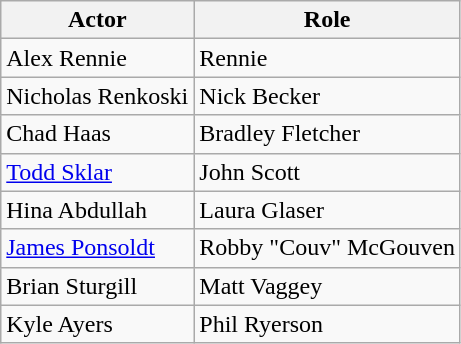<table class="wikitable">
<tr>
<th>Actor</th>
<th>Role</th>
</tr>
<tr>
<td>Alex Rennie</td>
<td>Rennie</td>
</tr>
<tr>
<td>Nicholas Renkoski</td>
<td>Nick Becker</td>
</tr>
<tr>
<td>Chad Haas</td>
<td>Bradley Fletcher</td>
</tr>
<tr>
<td><a href='#'>Todd Sklar</a></td>
<td>John Scott</td>
</tr>
<tr>
<td>Hina Abdullah</td>
<td>Laura Glaser</td>
</tr>
<tr>
<td><a href='#'>James Ponsoldt</a></td>
<td>Robby "Couv" McGouven</td>
</tr>
<tr>
<td>Brian Sturgill</td>
<td>Matt Vaggey</td>
</tr>
<tr>
<td>Kyle Ayers</td>
<td>Phil Ryerson</td>
</tr>
</table>
